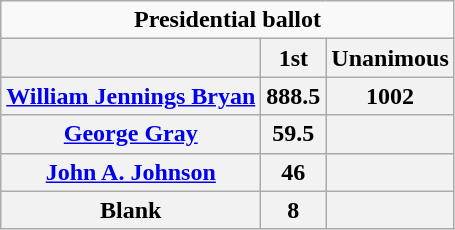<table class="wikitable" style="text-align:center">
<tr>
<td colspan="3"><strong>Presidential ballot</strong></td>
</tr>
<tr>
<th></th>
<th>1st</th>
<th>Unanimous</th>
</tr>
<tr>
<th><a href='#'>William Jennings Bryan</a></th>
<th>888.5</th>
<th>1002</th>
</tr>
<tr>
<th><a href='#'>George Gray</a></th>
<th>59.5</th>
<th></th>
</tr>
<tr>
<th><a href='#'>John A. Johnson</a></th>
<th>46</th>
<th></th>
</tr>
<tr>
<th>Blank</th>
<th>8</th>
<th></th>
</tr>
</table>
